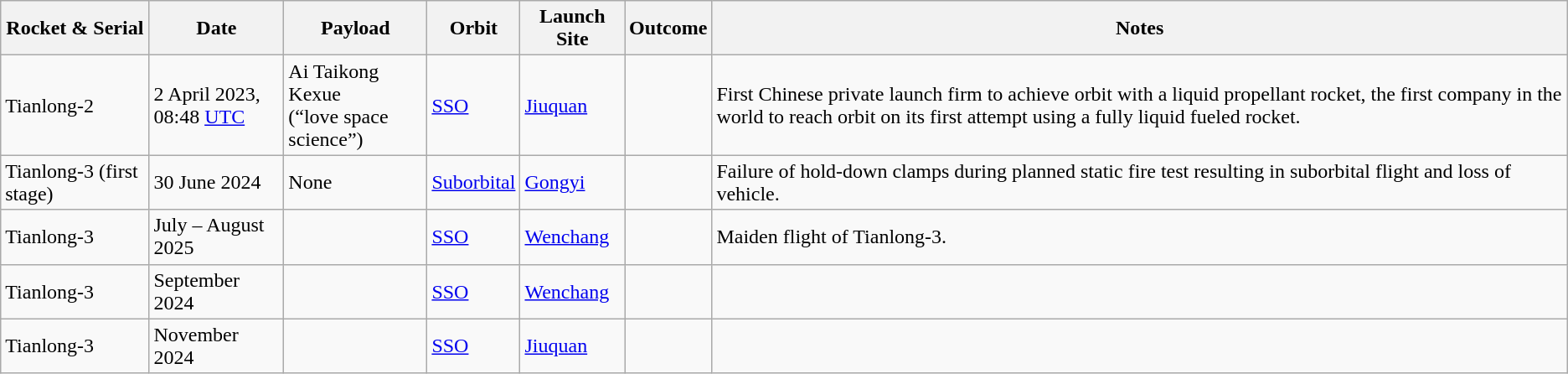<table class="wikitable">
<tr>
<th>Rocket & Serial</th>
<th>Date</th>
<th>Payload</th>
<th>Orbit</th>
<th>Launch Site</th>
<th>Outcome</th>
<th>Notes</th>
</tr>
<tr>
<td>Tianlong-2</td>
<td>2 April 2023,<br>08:48 <a href='#'>UTC</a></td>
<td>Ai Taikong Kexue<br>(“love space science”)</td>
<td><a href='#'>SSO</a></td>
<td><a href='#'>Jiuquan</a></td>
<td></td>
<td>First Chinese private launch firm to achieve orbit with a liquid propellant rocket, the first company in the world to reach orbit on its first attempt using a fully liquid fueled rocket.</td>
</tr>
<tr>
<td>Tianlong-3 (first stage)</td>
<td>30 June 2024</td>
<td>None</td>
<td><a href='#'>Suborbital</a></td>
<td><a href='#'>Gongyi</a></td>
<td></td>
<td>Failure of hold-down clamps during planned static fire test resulting in suborbital flight and loss of vehicle.</td>
</tr>
<tr>
<td>Tianlong-3</td>
<td>July – August 2025</td>
<td></td>
<td><a href='#'>SSO</a></td>
<td><a href='#'>Wenchang</a></td>
<td></td>
<td>Maiden flight of Tianlong-3.</td>
</tr>
<tr>
<td>Tianlong-3</td>
<td>September 2024</td>
<td></td>
<td><a href='#'>SSO</a></td>
<td><a href='#'>Wenchang</a></td>
<td></td>
<td></td>
</tr>
<tr>
<td>Tianlong-3</td>
<td>November 2024</td>
<td></td>
<td><a href='#'>SSO</a></td>
<td><a href='#'>Jiuquan</a></td>
<td></td>
<td></td>
</tr>
</table>
